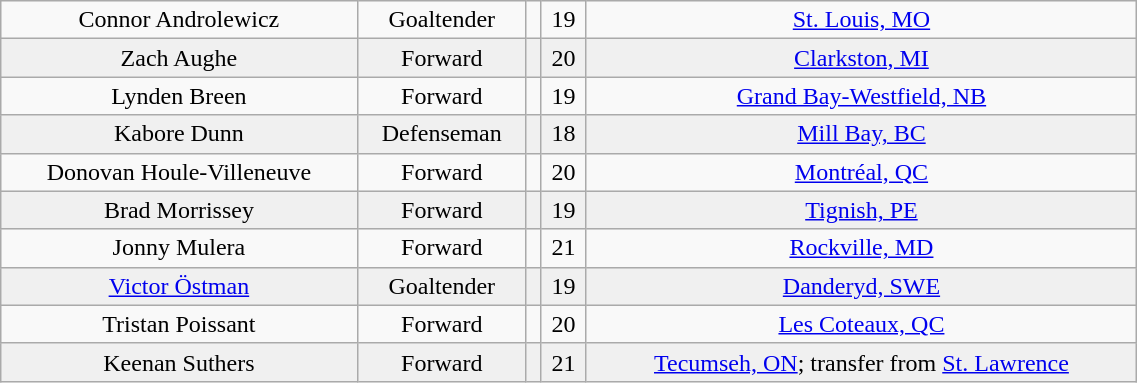<table class="wikitable" width="60%">
<tr align="center" bgcolor="">
<td>Connor Androlewicz</td>
<td>Goaltender</td>
<td></td>
<td>19</td>
<td><a href='#'>St. Louis, MO</a></td>
</tr>
<tr align="center" bgcolor="f0f0f0">
<td>Zach Aughe</td>
<td>Forward</td>
<td></td>
<td>20</td>
<td><a href='#'>Clarkston, MI</a></td>
</tr>
<tr align="center" bgcolor="">
<td>Lynden Breen</td>
<td>Forward</td>
<td></td>
<td>19</td>
<td><a href='#'>Grand Bay-Westfield, NB</a></td>
</tr>
<tr align="center" bgcolor="f0f0f0">
<td>Kabore Dunn</td>
<td>Defenseman</td>
<td></td>
<td>18</td>
<td><a href='#'>Mill Bay, BC</a></td>
</tr>
<tr align="center" bgcolor="">
<td>Donovan Houle-Villeneuve</td>
<td>Forward</td>
<td></td>
<td>20</td>
<td><a href='#'>Montréal, QC</a></td>
</tr>
<tr align="center" bgcolor="f0f0f0">
<td>Brad Morrissey</td>
<td>Forward</td>
<td></td>
<td>19</td>
<td><a href='#'>Tignish, PE</a></td>
</tr>
<tr align="center" bgcolor="">
<td>Jonny Mulera</td>
<td>Forward</td>
<td></td>
<td>21</td>
<td><a href='#'>Rockville, MD</a></td>
</tr>
<tr align="center" bgcolor="f0f0f0">
<td><a href='#'>Victor Östman</a></td>
<td>Goaltender</td>
<td></td>
<td>19</td>
<td><a href='#'>Danderyd, SWE</a></td>
</tr>
<tr align="center" bgcolor="">
<td>Tristan Poissant</td>
<td>Forward</td>
<td></td>
<td>20</td>
<td><a href='#'>Les Coteaux, QC</a></td>
</tr>
<tr align="center" bgcolor="f0f0f0">
<td>Keenan Suthers</td>
<td>Forward</td>
<td></td>
<td>21</td>
<td><a href='#'>Tecumseh, ON</a>; transfer from <a href='#'>St. Lawrence</a></td>
</tr>
</table>
